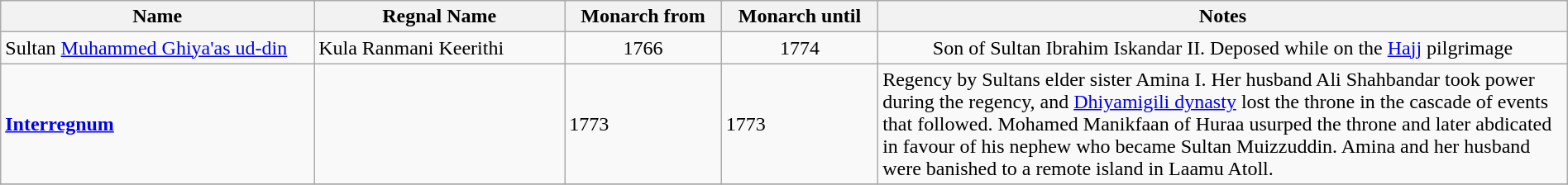<table width=100% class="wikitable">
<tr>
<th width=20%>Name</th>
<th>Regnal Name</th>
<th width=10%>Monarch from</th>
<th width=10%>Monarch until</th>
<th width=44%>Notes</th>
</tr>
<tr>
<td align="left">Sultan <a href='#'>Muhammed Ghiya'as ud-din</a></td>
<td>Kula Ranmani Keerithi</td>
<td align="center">1766</td>
<td align="center">1774</td>
<td align="center">Son of Sultan Ibrahim Iskandar II. Deposed while on the <a href='#'>Hajj</a> pilgrimage</td>
</tr>
<tr>
<td><strong><a href='#'>Interregnum</a></strong></td>
<td></td>
<td>1773</td>
<td>1773</td>
<td>Regency by Sultans elder sister Amina I. Her husband Ali Shahbandar took power during the regency, and <a href='#'>Dhiyamigili dynasty</a> lost the throne in the cascade of events that followed. Mohamed Manikfaan of Huraa usurped the throne and later abdicated in favour of his nephew who became Sultan Muizzuddin. Amina and her husband were banished to a remote island in Laamu Atoll.</td>
</tr>
<tr>
</tr>
</table>
